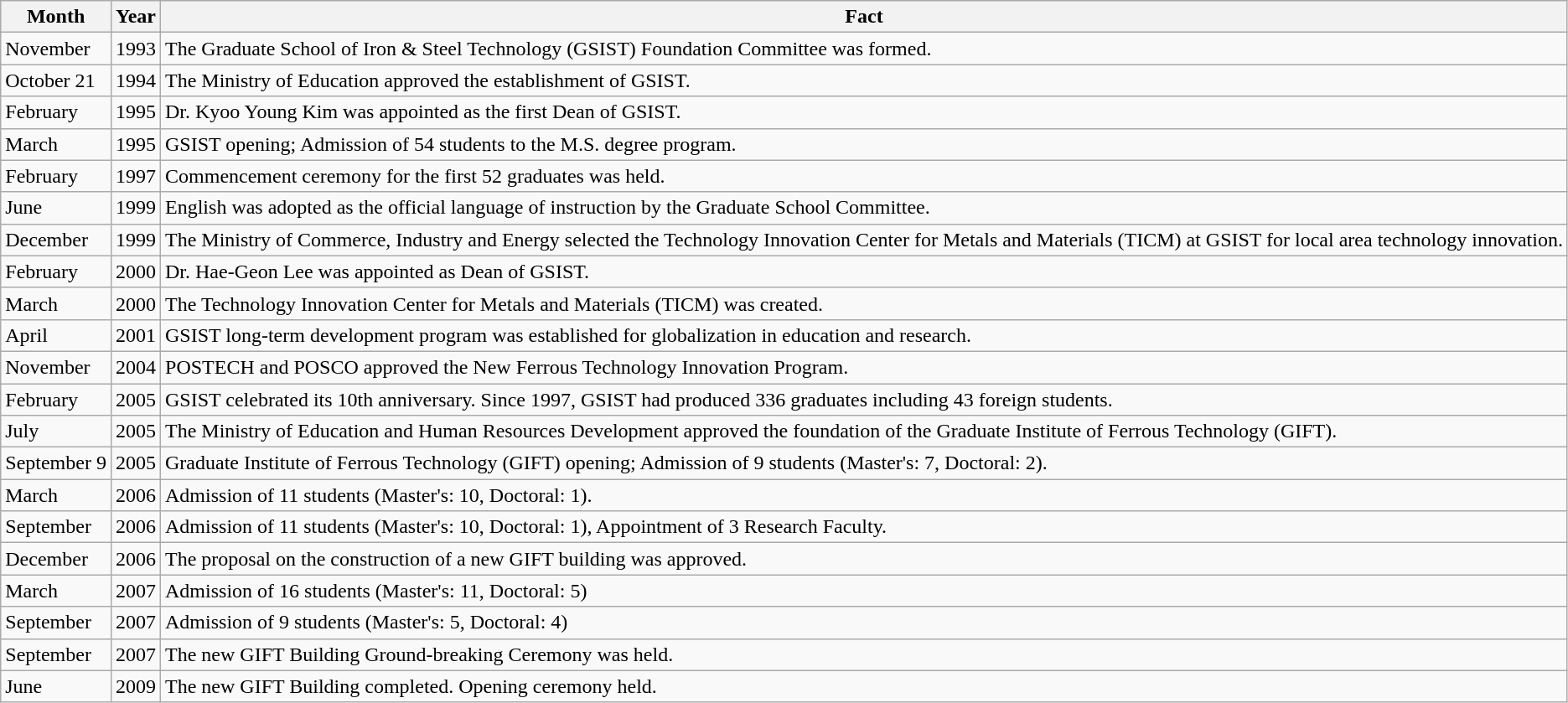<table class="wikitable" border="1">
<tr>
<th>Month</th>
<th>Year</th>
<th>Fact</th>
</tr>
<tr>
<td>November</td>
<td>1993</td>
<td>The Graduate School of Iron & Steel Technology (GSIST) Foundation Committee was formed.</td>
</tr>
<tr>
<td>October 21</td>
<td>1994</td>
<td>The Ministry of Education approved the establishment of GSIST.</td>
</tr>
<tr>
<td>February</td>
<td>1995</td>
<td>Dr. Kyoo Young Kim was appointed as the first Dean of GSIST.</td>
</tr>
<tr>
<td>March</td>
<td>1995</td>
<td>GSIST opening; Admission of 54 students to the M.S. degree program.</td>
</tr>
<tr>
<td>February</td>
<td>1997</td>
<td>Commencement ceremony for the first 52 graduates was held.</td>
</tr>
<tr>
<td>June</td>
<td>1999</td>
<td>English was adopted as the official language of instruction by the Graduate School Committee.</td>
</tr>
<tr>
<td>December</td>
<td>1999</td>
<td>The Ministry of Commerce, Industry and Energy selected the Technology Innovation Center for Metals and Materials (TICM) at GSIST for local area technology innovation.</td>
</tr>
<tr>
<td>February</td>
<td>2000</td>
<td>Dr. Hae-Geon Lee was appointed as Dean of GSIST.</td>
</tr>
<tr>
<td>March</td>
<td>2000</td>
<td>The Technology Innovation Center for Metals and Materials (TICM) was created.</td>
</tr>
<tr>
<td>April</td>
<td>2001</td>
<td>GSIST long-term development program was established for globalization in education and research.</td>
</tr>
<tr>
<td>November</td>
<td>2004</td>
<td>POSTECH and POSCO approved the New Ferrous Technology Innovation Program.</td>
</tr>
<tr>
<td>February</td>
<td>2005</td>
<td>GSIST celebrated its 10th anniversary. Since 1997, GSIST had produced 336 graduates including 43 foreign students.</td>
</tr>
<tr>
<td>July</td>
<td>2005</td>
<td>The Ministry of Education and Human Resources Development approved the foundation of the Graduate Institute of Ferrous Technology (GIFT).</td>
</tr>
<tr>
<td>September 9</td>
<td>2005</td>
<td>Graduate Institute of Ferrous Technology (GIFT) opening; Admission of 9 students (Master's: 7, Doctoral: 2).</td>
</tr>
<tr>
<td>March</td>
<td>2006</td>
<td>Admission of 11 students (Master's: 10, Doctoral: 1).</td>
</tr>
<tr>
<td>September</td>
<td>2006</td>
<td>Admission of 11 students (Master's: 10, Doctoral: 1), Appointment of 3 Research Faculty.</td>
</tr>
<tr>
<td>December</td>
<td>2006</td>
<td>The proposal on the construction of a new GIFT building was approved.</td>
</tr>
<tr>
<td>March</td>
<td>2007</td>
<td>Admission of 16 students (Master's: 11, Doctoral: 5)</td>
</tr>
<tr>
<td>September</td>
<td>2007</td>
<td>Admission of 9 students (Master's: 5, Doctoral: 4)</td>
</tr>
<tr>
<td>September</td>
<td>2007</td>
<td>The new GIFT Building Ground-breaking Ceremony was held.</td>
</tr>
<tr>
<td>June</td>
<td>2009</td>
<td>The new GIFT Building completed. Opening ceremony held.</td>
</tr>
</table>
